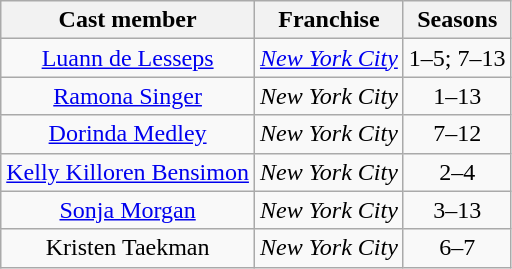<table class="wikitable sortable" style="text-align:center">
<tr>
<th scope="col">Cast member</th>
<th scope="col">Franchise</th>
<th scope="col">Seasons</th>
</tr>
<tr>
<td><a href='#'>Luann de Lesseps</a></td>
<td><em><a href='#'>New York City</a></em></td>
<td>1–5; 7–13</td>
</tr>
<tr>
<td><a href='#'>Ramona Singer</a></td>
<td><em>New York City</em></td>
<td>1–13</td>
</tr>
<tr>
<td><a href='#'>Dorinda Medley</a></td>
<td><em>New York City</em></td>
<td>7–12</td>
</tr>
<tr>
<td><a href='#'>Kelly Killoren Bensimon</a></td>
<td><em>New York City</em></td>
<td>2–4</td>
</tr>
<tr>
<td><a href='#'>Sonja Morgan</a></td>
<td><em>New York City</em></td>
<td>3–13</td>
</tr>
<tr>
<td>Kristen Taekman</td>
<td><em>New York City</em></td>
<td>6–7</td>
</tr>
</table>
